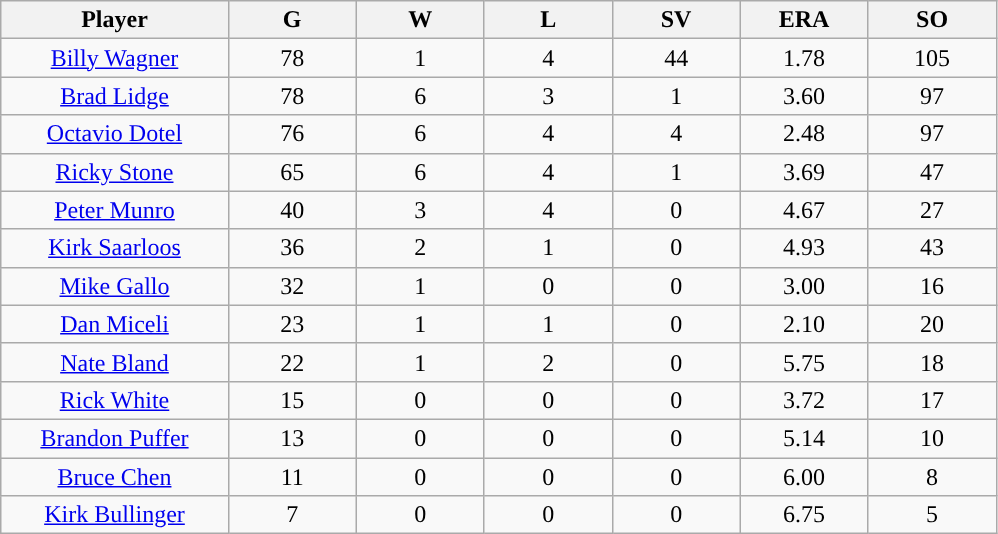<table class="wikitable sortable">
<tr>
<th bgcolor="#DDDDFF" width="16%">Player</th>
<th bgcolor="#DDDDFF" width="9%">G</th>
<th bgcolor="#DDDDFF" width="9%">W</th>
<th bgcolor="#DDDDFF" width="9%">L</th>
<th bgcolor="#DDDDFF" width="9%">SV</th>
<th bgcolor="#DDDDFF" width="9%">ERA</th>
<th bgcolor="#DDDDFF" width="9%">SO</th>
</tr>
<tr align=center>
<td><a href='#'>Billy Wagner</a></td>
<td>78</td>
<td>1</td>
<td>4</td>
<td>44</td>
<td>1.78</td>
<td>105</td>
</tr>
<tr align=center>
<td><a href='#'>Brad Lidge</a></td>
<td>78</td>
<td>6</td>
<td>3</td>
<td>1</td>
<td>3.60</td>
<td>97</td>
</tr>
<tr align=center>
<td><a href='#'>Octavio Dotel</a></td>
<td>76</td>
<td>6</td>
<td>4</td>
<td>4</td>
<td>2.48</td>
<td>97</td>
</tr>
<tr align=center>
<td><a href='#'>Ricky Stone</a></td>
<td>65</td>
<td>6</td>
<td>4</td>
<td>1</td>
<td>3.69</td>
<td>47</td>
</tr>
<tr align=center>
<td><a href='#'>Peter Munro</a></td>
<td>40</td>
<td>3</td>
<td>4</td>
<td>0</td>
<td>4.67</td>
<td>27</td>
</tr>
<tr align=center>
<td><a href='#'>Kirk Saarloos</a></td>
<td>36</td>
<td>2</td>
<td>1</td>
<td>0</td>
<td>4.93</td>
<td>43</td>
</tr>
<tr align=center>
<td><a href='#'>Mike Gallo</a></td>
<td>32</td>
<td>1</td>
<td>0</td>
<td>0</td>
<td>3.00</td>
<td>16</td>
</tr>
<tr align=center>
<td><a href='#'>Dan Miceli</a></td>
<td>23</td>
<td>1</td>
<td>1</td>
<td>0</td>
<td>2.10</td>
<td>20</td>
</tr>
<tr align=center>
<td><a href='#'>Nate Bland</a></td>
<td>22</td>
<td>1</td>
<td>2</td>
<td>0</td>
<td>5.75</td>
<td>18</td>
</tr>
<tr align=center>
<td><a href='#'>Rick White</a></td>
<td>15</td>
<td>0</td>
<td>0</td>
<td>0</td>
<td>3.72</td>
<td>17</td>
</tr>
<tr align=center>
<td><a href='#'>Brandon Puffer</a></td>
<td>13</td>
<td>0</td>
<td>0</td>
<td>0</td>
<td>5.14</td>
<td>10</td>
</tr>
<tr align=center>
<td><a href='#'>Bruce Chen</a></td>
<td>11</td>
<td>0</td>
<td>0</td>
<td>0</td>
<td>6.00</td>
<td>8</td>
</tr>
<tr align=center>
<td><a href='#'>Kirk Bullinger</a></td>
<td>7</td>
<td>0</td>
<td>0</td>
<td>0</td>
<td>6.75</td>
<td>5</td>
</tr>
</table>
